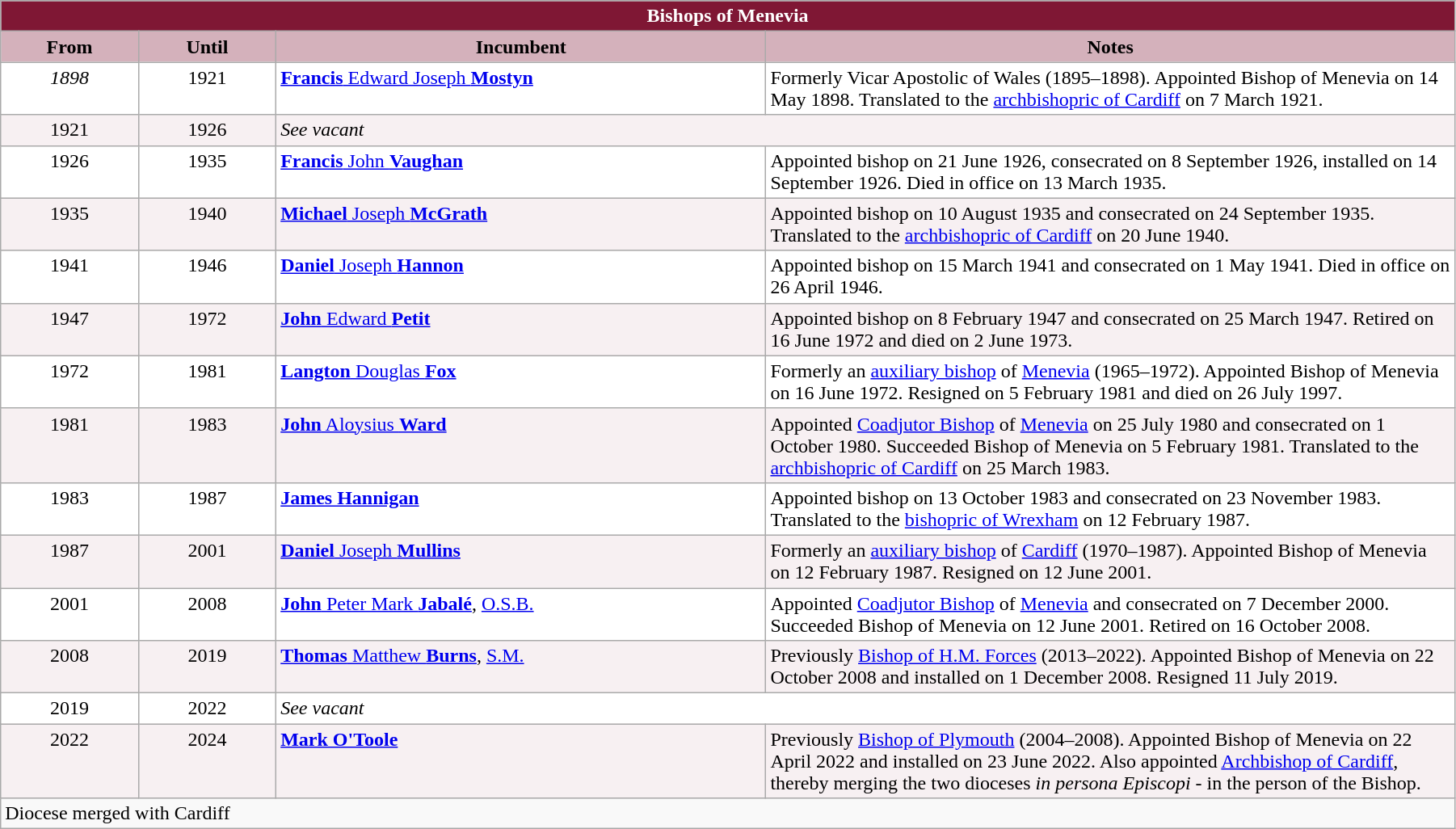<table class="wikitable" style="width:95%"; border="1">
<tr>
<th colspan="4" style="background-color: #7F1734; color: white;">Bishops of Menevia</th>
</tr>
<tr valign=center>
<th style="background-color:#D4B1BB" width="9%">From</th>
<th style="background-color:#D4B1BB" width="9%">Until</th>
<th style="background-color:#D4B1BB" width="32%">Incumbent</th>
<th style="background-color:#D4B1BB" width="45%">Notes</th>
</tr>
<tr valign=top bgcolor="white">
<td align="center"><em>1898</em></td>
<td align="center">1921</td>
<td><a href='#'><strong>Francis</strong> Edward Joseph <strong>Mostyn</strong></a></td>
<td>Formerly Vicar Apostolic of Wales (1895–1898). Appointed Bishop of Menevia on 14 May 1898. Translated to the <a href='#'>archbishopric of Cardiff</a> on 7 March 1921.</td>
</tr>
<tr valign=top bgcolor="#F7F0F2">
<td align="center">1921</td>
<td align="center">1926</td>
<td colspan="2"><em>See vacant</em></td>
</tr>
<tr valign=top bgcolor="white">
<td align="center">1926</td>
<td align="center">1935</td>
<td><a href='#'><strong>Francis</strong> John <strong>Vaughan</strong></a></td>
<td>Appointed bishop on 21 June 1926, consecrated on 8 September 1926, installed on 14 September 1926. Died in office on 13 March 1935.</td>
</tr>
<tr valign=top bgcolor="#F7F0F2">
<td align="center">1935</td>
<td align="center">1940</td>
<td><a href='#'><strong>Michael</strong> Joseph <strong>McGrath</strong></a></td>
<td>Appointed bishop on 10 August 1935 and consecrated on 24 September 1935. Translated to the <a href='#'>archbishopric of Cardiff</a> on 20 June 1940.</td>
</tr>
<tr valign=top bgcolor="white">
<td align="center">1941</td>
<td align="center">1946</td>
<td><a href='#'><strong>Daniel</strong> Joseph <strong>Hannon</strong></a></td>
<td>Appointed bishop on 15 March 1941 and consecrated on 1 May 1941. Died in office on 26 April 1946.</td>
</tr>
<tr valign=top bgcolor="#F7F0F2">
<td align="center">1947</td>
<td align="center">1972</td>
<td><a href='#'><strong>John</strong> Edward <strong>Petit</strong></a></td>
<td>Appointed bishop on 8 February 1947 and consecrated on 25 March 1947. Retired on 16 June 1972 and died on 2 June 1973.</td>
</tr>
<tr valign=top bgcolor="white">
<td align="center">1972</td>
<td align="center">1981</td>
<td><a href='#'><strong>Langton</strong> Douglas <strong>Fox</strong></a></td>
<td>Formerly an <a href='#'>auxiliary bishop</a> of <a href='#'>Menevia</a> (1965–1972). Appointed Bishop of Menevia on 16 June 1972. Resigned on 5 February 1981 and died on 26 July 1997.</td>
</tr>
<tr valign=top bgcolor="#F7F0F2">
<td align="center">1981</td>
<td align="center">1983</td>
<td><a href='#'><strong>John</strong> Aloysius <strong>Ward</strong></a></td>
<td>Appointed <a href='#'>Coadjutor Bishop</a> of <a href='#'>Menevia</a> on 25 July 1980 and consecrated on 1 October 1980. Succeeded Bishop of Menevia on 5 February 1981. Translated to the <a href='#'>archbishopric of Cardiff</a> on 25 March 1983.</td>
</tr>
<tr valign=top bgcolor="white">
<td align="center">1983</td>
<td align="center">1987</td>
<td><strong><a href='#'>James Hannigan</a></strong></td>
<td>Appointed bishop on 13 October 1983 and consecrated on 23 November 1983. Translated to the <a href='#'>bishopric of Wrexham</a> on 12 February 1987.</td>
</tr>
<tr valign=top bgcolor="#F7F0F2">
<td align="center">1987</td>
<td align="center">2001</td>
<td><a href='#'><strong>Daniel</strong> Joseph <strong>Mullins</strong></a></td>
<td>Formerly an <a href='#'>auxiliary bishop</a> of <a href='#'>Cardiff</a> (1970–1987). Appointed Bishop of Menevia on 12 February 1987. Resigned on 12 June 2001.</td>
</tr>
<tr valign=top bgcolor="white">
<td align="center">2001</td>
<td align="center">2008</td>
<td><a href='#'><strong>John</strong> Peter Mark <strong>Jabalé</strong></a>, <a href='#'>O.S.B.</a></td>
<td>Appointed <a href='#'>Coadjutor Bishop</a> of <a href='#'>Menevia</a> and consecrated on 7 December 2000. Succeeded Bishop of Menevia on 12 June 2001. Retired on 16 October 2008.</td>
</tr>
<tr valign=top bgcolor="#F7F0F2">
<td align="center">2008</td>
<td align="center">2019</td>
<td><a href='#'><strong>Thomas</strong> Matthew <strong>Burns</strong></a>, <a href='#'>S.M.</a></td>
<td>Previously <a href='#'>Bishop of H.M. Forces</a> (2013–2022). Appointed Bishop of Menevia on 22 October 2008 and installed on 1 December 2008. Resigned 11 July 2019.</td>
</tr>
<tr valign=top bgcolor="white">
<td align="center">2019</td>
<td align="center">2022</td>
<td colspan="2"><em>See vacant</em></td>
</tr>
<tr valign=top bgcolor="#F7F0F2">
<td align="center">2022</td>
<td align="center">2024</td>
<td><a href='#'><strong>Mark O'Toole</strong></a></td>
<td>Previously <a href='#'>Bishop of Plymouth</a> (2004–2008). Appointed Bishop of Menevia on 22 April 2022 and installed on 23 June 2022. Also appointed <a href='#'>Archbishop of Cardiff</a>, thereby merging the two dioceses <em>in persona Episcopi</em> - in the person of the Bishop.</td>
</tr>
<tr>
<td colspan="4">Diocese merged with Cardiff</td>
</tr>
</table>
